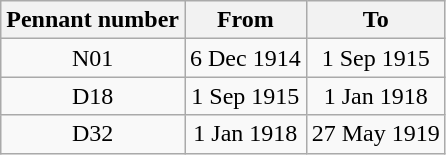<table class="wikitable" style="text-align:center">
<tr>
<th>Pennant number</th>
<th>From</th>
<th>To</th>
</tr>
<tr>
<td>N01</td>
<td>6 Dec 1914</td>
<td>1 Sep 1915</td>
</tr>
<tr>
<td>D18</td>
<td>1 Sep 1915</td>
<td>1 Jan 1918</td>
</tr>
<tr>
<td>D32</td>
<td>1 Jan 1918</td>
<td>27 May 1919</td>
</tr>
</table>
